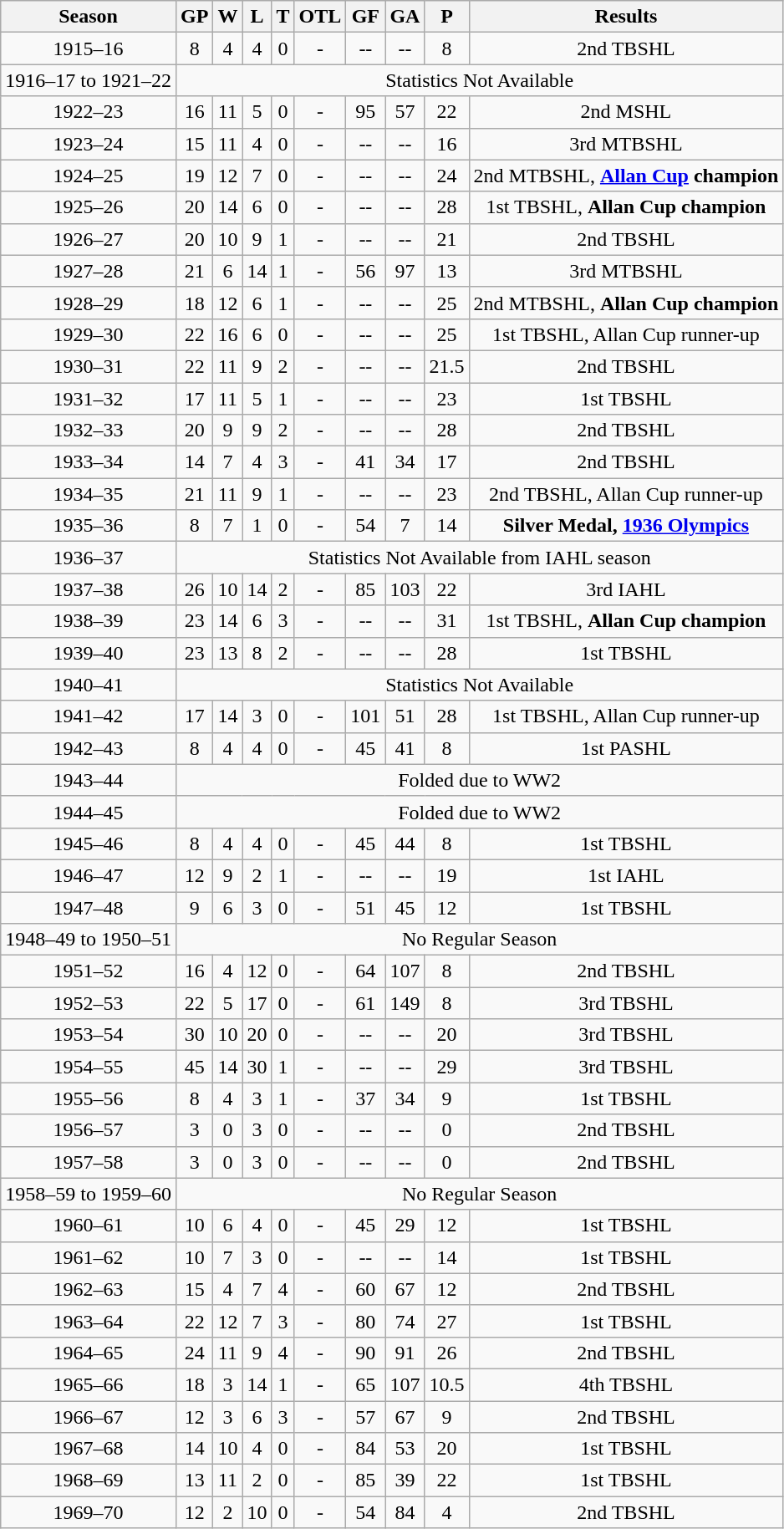<table class="wikitable">
<tr>
<th>Season</th>
<th>GP</th>
<th>W</th>
<th>L</th>
<th>T</th>
<th>OTL</th>
<th>GF</th>
<th>GA</th>
<th>P</th>
<th>Results</th>
</tr>
<tr align="center">
<td>1915–16</td>
<td>8</td>
<td>4</td>
<td>4</td>
<td>0</td>
<td>-</td>
<td>--</td>
<td>--</td>
<td>8</td>
<td>2nd TBSHL</td>
</tr>
<tr align="center">
<td>1916–17 to 1921–22</td>
<td colspan="11">Statistics Not Available</td>
</tr>
<tr align="center">
<td>1922–23</td>
<td>16</td>
<td>11</td>
<td>5</td>
<td>0</td>
<td>-</td>
<td>95</td>
<td>57</td>
<td>22</td>
<td>2nd MSHL</td>
</tr>
<tr align="center">
<td>1923–24</td>
<td>15</td>
<td>11</td>
<td>4</td>
<td>0</td>
<td>-</td>
<td>--</td>
<td>--</td>
<td>16</td>
<td>3rd MTBSHL</td>
</tr>
<tr align="center">
<td>1924–25</td>
<td>19</td>
<td>12</td>
<td>7</td>
<td>0</td>
<td>-</td>
<td>--</td>
<td>--</td>
<td>24</td>
<td>2nd MTBSHL, <strong><a href='#'>Allan Cup</a> champion</strong></td>
</tr>
<tr align="center">
<td>1925–26</td>
<td>20</td>
<td>14</td>
<td>6</td>
<td>0</td>
<td>-</td>
<td>--</td>
<td>--</td>
<td>28</td>
<td>1st TBSHL, <strong>Allan Cup champion</strong></td>
</tr>
<tr align="center">
<td>1926–27</td>
<td>20</td>
<td>10</td>
<td>9</td>
<td>1</td>
<td>-</td>
<td>--</td>
<td>--</td>
<td>21</td>
<td>2nd TBSHL</td>
</tr>
<tr align="center">
<td>1927–28</td>
<td>21</td>
<td>6</td>
<td>14</td>
<td>1</td>
<td>-</td>
<td>56</td>
<td>97</td>
<td>13</td>
<td>3rd MTBSHL</td>
</tr>
<tr align="center">
<td>1928–29</td>
<td>18</td>
<td>12</td>
<td>6</td>
<td>1</td>
<td>-</td>
<td>--</td>
<td>--</td>
<td>25</td>
<td>2nd MTBSHL, <strong>Allan Cup champion</strong></td>
</tr>
<tr align="center">
<td>1929–30</td>
<td>22</td>
<td>16</td>
<td>6</td>
<td>0</td>
<td>-</td>
<td>--</td>
<td>--</td>
<td>25</td>
<td>1st TBSHL, Allan Cup runner-up</td>
</tr>
<tr align="center">
<td>1930–31</td>
<td>22</td>
<td>11</td>
<td>9</td>
<td>2</td>
<td>-</td>
<td>--</td>
<td>--</td>
<td>21.5</td>
<td>2nd TBSHL</td>
</tr>
<tr align="center">
<td>1931–32</td>
<td>17</td>
<td>11</td>
<td>5</td>
<td>1</td>
<td>-</td>
<td>--</td>
<td>--</td>
<td>23</td>
<td>1st TBSHL</td>
</tr>
<tr align="center">
<td>1932–33</td>
<td>20</td>
<td>9</td>
<td>9</td>
<td>2</td>
<td>-</td>
<td>--</td>
<td>--</td>
<td>28</td>
<td>2nd TBSHL</td>
</tr>
<tr align="center">
<td>1933–34</td>
<td>14</td>
<td>7</td>
<td>4</td>
<td>3</td>
<td>-</td>
<td>41</td>
<td>34</td>
<td>17</td>
<td>2nd TBSHL</td>
</tr>
<tr align="center">
<td>1934–35</td>
<td>21</td>
<td>11</td>
<td>9</td>
<td>1</td>
<td>-</td>
<td>--</td>
<td>--</td>
<td>23</td>
<td>2nd TBSHL, Allan Cup runner-up</td>
</tr>
<tr align="center">
<td>1935–36</td>
<td>8</td>
<td>7</td>
<td>1</td>
<td>0</td>
<td>-</td>
<td>54</td>
<td>7</td>
<td>14</td>
<td><strong>Silver Medal, <a href='#'>1936 Olympics</a></strong></td>
</tr>
<tr align="center">
<td>1936–37</td>
<td colspan="11">Statistics Not Available from IAHL season</td>
</tr>
<tr align="center">
<td>1937–38</td>
<td>26</td>
<td>10</td>
<td>14</td>
<td>2</td>
<td>-</td>
<td>85</td>
<td>103</td>
<td>22</td>
<td>3rd IAHL</td>
</tr>
<tr align="center">
<td>1938–39</td>
<td>23</td>
<td>14</td>
<td>6</td>
<td>3</td>
<td>-</td>
<td>--</td>
<td>--</td>
<td>31</td>
<td>1st TBSHL, <strong>Allan Cup champion</strong></td>
</tr>
<tr align="center">
<td>1939–40</td>
<td>23</td>
<td>13</td>
<td>8</td>
<td>2</td>
<td>-</td>
<td>--</td>
<td>--</td>
<td>28</td>
<td>1st TBSHL</td>
</tr>
<tr align="center">
<td>1940–41</td>
<td colspan="11">Statistics Not Available</td>
</tr>
<tr align="center">
<td>1941–42</td>
<td>17</td>
<td>14</td>
<td>3</td>
<td>0</td>
<td>-</td>
<td>101</td>
<td>51</td>
<td>28</td>
<td>1st TBSHL, Allan Cup runner-up</td>
</tr>
<tr align="center">
<td>1942–43</td>
<td>8</td>
<td>4</td>
<td>4</td>
<td>0</td>
<td>-</td>
<td>45</td>
<td>41</td>
<td>8</td>
<td>1st PASHL</td>
</tr>
<tr align="center">
<td>1943–44</td>
<td colspan="11">Folded due to WW2</td>
</tr>
<tr align="center">
<td>1944–45</td>
<td colspan="11">Folded due to WW2</td>
</tr>
<tr align="center">
<td>1945–46</td>
<td>8</td>
<td>4</td>
<td>4</td>
<td>0</td>
<td>-</td>
<td>45</td>
<td>44</td>
<td>8</td>
<td>1st TBSHL</td>
</tr>
<tr align="center">
<td>1946–47</td>
<td>12</td>
<td>9</td>
<td>2</td>
<td>1</td>
<td>-</td>
<td>--</td>
<td>--</td>
<td>19</td>
<td>1st IAHL</td>
</tr>
<tr align="center">
<td>1947–48</td>
<td>9</td>
<td>6</td>
<td>3</td>
<td>0</td>
<td>-</td>
<td>51</td>
<td>45</td>
<td>12</td>
<td>1st TBSHL</td>
</tr>
<tr align="center">
<td>1948–49 to 1950–51</td>
<td colspan="11">No Regular Season</td>
</tr>
<tr align="center">
<td>1951–52</td>
<td>16</td>
<td>4</td>
<td>12</td>
<td>0</td>
<td>-</td>
<td>64</td>
<td>107</td>
<td>8</td>
<td>2nd TBSHL</td>
</tr>
<tr align="center">
<td>1952–53</td>
<td>22</td>
<td>5</td>
<td>17</td>
<td>0</td>
<td>-</td>
<td>61</td>
<td>149</td>
<td>8</td>
<td>3rd TBSHL</td>
</tr>
<tr align="center">
<td>1953–54</td>
<td>30</td>
<td>10</td>
<td>20</td>
<td>0</td>
<td>-</td>
<td>--</td>
<td>--</td>
<td>20</td>
<td>3rd TBSHL</td>
</tr>
<tr align="center">
<td>1954–55</td>
<td>45</td>
<td>14</td>
<td>30</td>
<td>1</td>
<td>-</td>
<td>--</td>
<td>--</td>
<td>29</td>
<td>3rd TBSHL</td>
</tr>
<tr align="center">
<td>1955–56</td>
<td>8</td>
<td>4</td>
<td>3</td>
<td>1</td>
<td>-</td>
<td>37</td>
<td>34</td>
<td>9</td>
<td>1st TBSHL</td>
</tr>
<tr align="center">
<td>1956–57</td>
<td>3</td>
<td>0</td>
<td>3</td>
<td>0</td>
<td>-</td>
<td>--</td>
<td>--</td>
<td>0</td>
<td>2nd TBSHL</td>
</tr>
<tr align="center">
<td>1957–58</td>
<td>3</td>
<td>0</td>
<td>3</td>
<td>0</td>
<td>-</td>
<td>--</td>
<td>--</td>
<td>0</td>
<td>2nd TBSHL</td>
</tr>
<tr align="center">
<td>1958–59 to 1959–60</td>
<td colspan="11">No Regular Season</td>
</tr>
<tr align="center">
<td>1960–61</td>
<td>10</td>
<td>6</td>
<td>4</td>
<td>0</td>
<td>-</td>
<td>45</td>
<td>29</td>
<td>12</td>
<td>1st TBSHL</td>
</tr>
<tr align="center">
<td>1961–62</td>
<td>10</td>
<td>7</td>
<td>3</td>
<td>0</td>
<td>-</td>
<td>--</td>
<td>--</td>
<td>14</td>
<td>1st TBSHL</td>
</tr>
<tr align="center">
<td>1962–63</td>
<td>15</td>
<td>4</td>
<td>7</td>
<td>4</td>
<td>-</td>
<td>60</td>
<td>67</td>
<td>12</td>
<td>2nd TBSHL</td>
</tr>
<tr align="center">
<td>1963–64</td>
<td>22</td>
<td>12</td>
<td>7</td>
<td>3</td>
<td>-</td>
<td>80</td>
<td>74</td>
<td>27</td>
<td>1st TBSHL</td>
</tr>
<tr align="center">
<td>1964–65</td>
<td>24</td>
<td>11</td>
<td>9</td>
<td>4</td>
<td>-</td>
<td>90</td>
<td>91</td>
<td>26</td>
<td>2nd TBSHL</td>
</tr>
<tr align="center">
<td>1965–66</td>
<td>18</td>
<td>3</td>
<td>14</td>
<td>1</td>
<td>-</td>
<td>65</td>
<td>107</td>
<td>10.5</td>
<td>4th TBSHL</td>
</tr>
<tr align="center">
<td>1966–67</td>
<td>12</td>
<td>3</td>
<td>6</td>
<td>3</td>
<td>-</td>
<td>57</td>
<td>67</td>
<td>9</td>
<td>2nd TBSHL</td>
</tr>
<tr align="center">
<td>1967–68</td>
<td>14</td>
<td>10</td>
<td>4</td>
<td>0</td>
<td>-</td>
<td>84</td>
<td>53</td>
<td>20</td>
<td>1st TBSHL</td>
</tr>
<tr align="center">
<td>1968–69</td>
<td>13</td>
<td>11</td>
<td>2</td>
<td>0</td>
<td>-</td>
<td>85</td>
<td>39</td>
<td>22</td>
<td>1st TBSHL</td>
</tr>
<tr align="center">
<td>1969–70</td>
<td>12</td>
<td>2</td>
<td>10</td>
<td>0</td>
<td>-</td>
<td>54</td>
<td>84</td>
<td>4</td>
<td>2nd TBSHL</td>
</tr>
</table>
